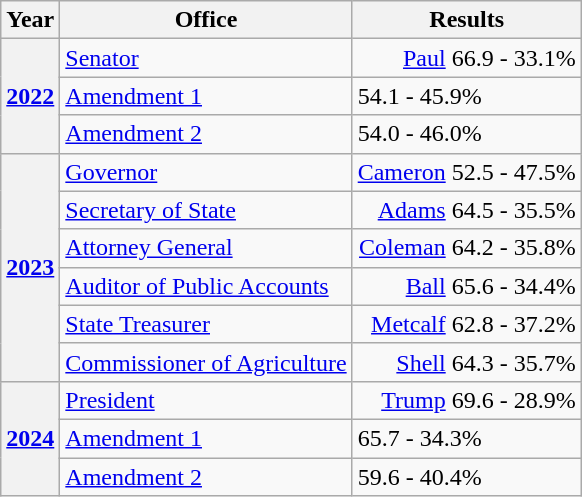<table class=wikitable>
<tr>
<th>Year</th>
<th>Office</th>
<th>Results</th>
</tr>
<tr>
<th rowspan=3><a href='#'>2022</a></th>
<td><a href='#'>Senator</a></td>
<td align="right" ><a href='#'>Paul</a> 66.9 - 33.1%</td>
</tr>
<tr>
<td><a href='#'>Amendment 1</a></td>
<td> 54.1 - 45.9%</td>
</tr>
<tr>
<td><a href='#'>Amendment 2</a></td>
<td> 54.0 - 46.0%</td>
</tr>
<tr>
<th rowspan=6><a href='#'>2023</a></th>
<td><a href='#'>Governor</a></td>
<td align="right" ><a href='#'>Cameron</a> 52.5 - 47.5%</td>
</tr>
<tr>
<td><a href='#'>Secretary of State</a></td>
<td align="right" ><a href='#'>Adams</a> 64.5 - 35.5%</td>
</tr>
<tr>
<td><a href='#'>Attorney General</a></td>
<td align="right" ><a href='#'>Coleman</a> 64.2 - 35.8%</td>
</tr>
<tr>
<td><a href='#'>Auditor of Public Accounts</a></td>
<td align="right" ><a href='#'>Ball</a> 65.6 - 34.4%</td>
</tr>
<tr>
<td><a href='#'>State Treasurer</a></td>
<td align="right" ><a href='#'>Metcalf</a> 62.8 - 37.2%</td>
</tr>
<tr>
<td><a href='#'>Commissioner of Agriculture</a></td>
<td align="right" ><a href='#'>Shell</a> 64.3 - 35.7%</td>
</tr>
<tr>
<th rowspan=3><a href='#'>2024</a></th>
<td><a href='#'>President</a></td>
<td align="right" ><a href='#'>Trump</a> 69.6 - 28.9%</td>
</tr>
<tr>
<td><a href='#'>Amendment 1</a></td>
<td> 65.7 - 34.3%</td>
</tr>
<tr>
<td><a href='#'>Amendment 2</a></td>
<td> 59.6 - 40.4%</td>
</tr>
</table>
